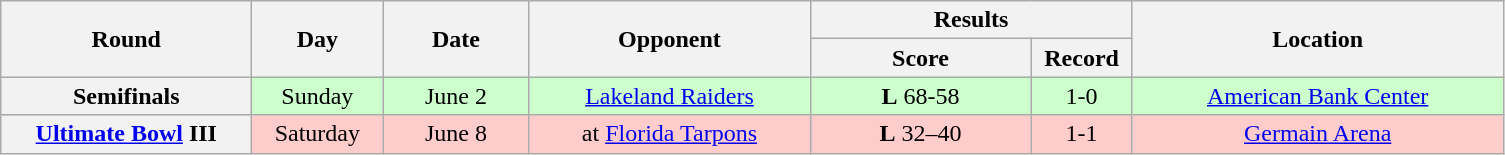<table class="wikitable">
<tr>
<th rowspan="2" width="160">Round</th>
<th rowspan="2" width="80">Day</th>
<th rowspan="2" width="90">Date</th>
<th rowspan="2" width="180">Opponent</th>
<th colspan="2" width="200">Results</th>
<th rowspan="2" width="240">Location</th>
</tr>
<tr>
<th width="140">Score</th>
<th width="60">Record</th>
</tr>
<tr align="center" bgcolor="#CCFFCC">
<th>Semifinals</th>
<td>Sunday</td>
<td>June 2</td>
<td><a href='#'>Lakeland Raiders</a></td>
<td><strong>L</strong> 68-58</td>
<td>1-0</td>
<td><a href='#'>American Bank Center</a></td>
</tr>
<tr align="center" bgcolor="#FFCCCC">
<th><a href='#'>Ultimate Bowl</a> III</th>
<td>Saturday</td>
<td>June 8</td>
<td>at <a href='#'>Florida Tarpons</a></td>
<td><strong>L</strong> 32–40</td>
<td>1-1</td>
<td><a href='#'>Germain Arena</a></td>
</tr>
</table>
